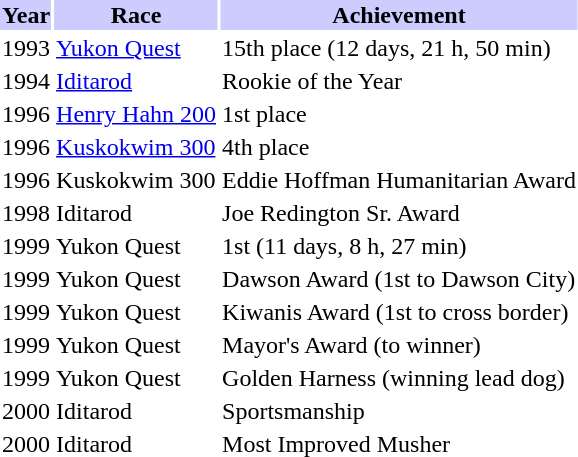<table align="left" class="toccolours" style="margin: 0.4em; font-size: 100%">
<tr>
<th style="background-color: #ccf; text-align:center;">Year</th>
<th style="background-color: #ccf; text-align:center;">Race</th>
<th style="background-color: #ccf; text-align:center;">Achievement</th>
</tr>
<tr>
<td>1993</td>
<td><a href='#'>Yukon Quest</a></td>
<td>15th place (12 days, 21 h, 50 min)</td>
</tr>
<tr>
<td>1994</td>
<td><a href='#'>Iditarod</a></td>
<td>Rookie of the Year</td>
</tr>
<tr>
<td>1996</td>
<td><a href='#'>Henry Hahn 200</a></td>
<td>1st place</td>
</tr>
<tr>
<td>1996</td>
<td><a href='#'>Kuskokwim 300</a></td>
<td>4th place</td>
</tr>
<tr>
<td>1996</td>
<td>Kuskokwim 300</td>
<td>Eddie Hoffman Humanitarian Award</td>
</tr>
<tr>
<td>1998</td>
<td>Iditarod</td>
<td>Joe Redington Sr. Award</td>
</tr>
<tr>
<td>1999</td>
<td>Yukon Quest</td>
<td>1st (11 days, 8 h, 27 min)</td>
</tr>
<tr>
<td>1999</td>
<td>Yukon Quest</td>
<td>Dawson Award (1st to Dawson City)</td>
</tr>
<tr>
<td>1999</td>
<td>Yukon Quest</td>
<td>Kiwanis Award (1st to cross border)</td>
</tr>
<tr>
<td>1999</td>
<td>Yukon Quest</td>
<td>Mayor's Award (to winner)</td>
</tr>
<tr>
<td>1999</td>
<td>Yukon Quest</td>
<td>Golden Harness (winning lead dog)</td>
</tr>
<tr>
<td>2000</td>
<td>Iditarod</td>
<td>Sportsmanship</td>
</tr>
<tr>
<td>2000</td>
<td>Iditarod</td>
<td>Most Improved Musher</td>
</tr>
</table>
